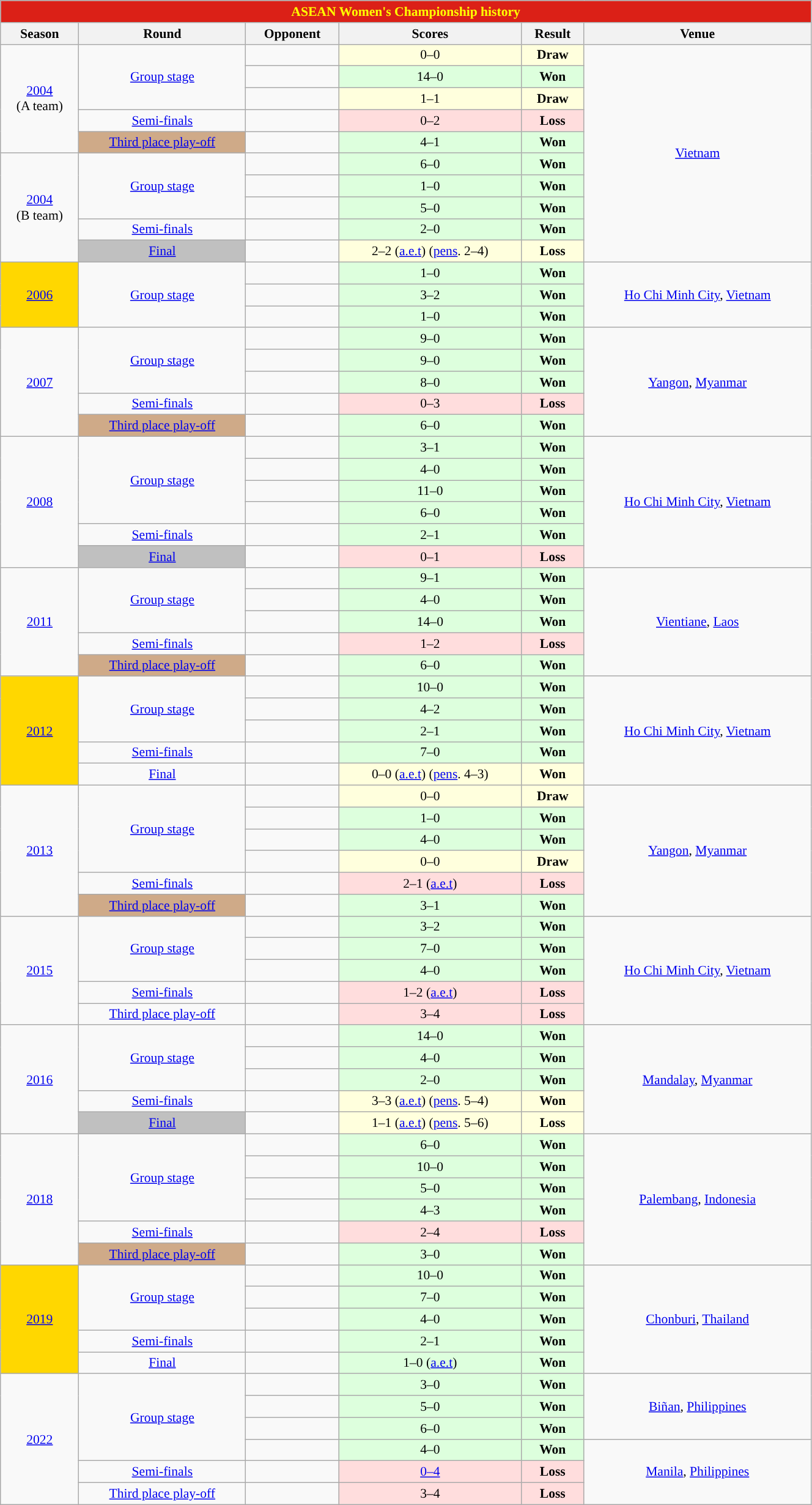<table class="wikitable collapsible collapsed" style="text-align:center; font-size:90%; width:70%;">
<tr>
<th colspan="6" style="background: #DB2017; color: #FFFF00;">ASEAN Women's Championship history</th>
</tr>
<tr>
<th>Season</th>
<th>Round</th>
<th>Opponent</th>
<th>Scores</th>
<th>Result</th>
<th>Venue</th>
</tr>
<tr>
<td rowspan=5><a href='#'>2004</a><br>(A team)</td>
<td rowspan=3><a href='#'>Group stage</a></td>
<td style="text-align:left"></td>
<td style="background:#ffd;">0–0</td>
<td style="background:#ffd;"><strong>Draw</strong></td>
<td rowspan=10> <a href='#'>Vietnam</a></td>
</tr>
<tr>
<td style="text-align:left"></td>
<td style="background:#dfd;">14–0</td>
<td style="background:#dfd;"><strong>Won</strong></td>
</tr>
<tr>
<td style="text-align:left"></td>
<td style="background:#ffd;">1–1</td>
<td style="background:#ffd;"><strong>Draw</strong></td>
</tr>
<tr>
<td rowspan=1><a href='#'>Semi-finals</a></td>
<td style="text-align:left"></td>
<td style="background:#fdd;">0–2</td>
<td style="background:#fdd;"><strong>Loss</strong></td>
</tr>
<tr>
<td rowspan=1 style="background:#CFAA88;"><a href='#'>Third place play-off</a></td>
<td style="text-align:left"></td>
<td style="background:#dfd;">4–1</td>
<td style="background:#dfd;"><strong>Won</strong></td>
</tr>
<tr>
<td rowspan=5><a href='#'>2004</a><br>(B team)</td>
<td rowspan=3><a href='#'>Group stage</a></td>
<td style="text-align:left"></td>
<td style="background:#dfd;">6–0</td>
<td style="background:#dfd;"><strong>Won</strong></td>
</tr>
<tr>
<td style="text-align:left"></td>
<td style="background:#dfd;">1–0</td>
<td style="background:#dfd;"><strong>Won</strong></td>
</tr>
<tr>
<td style="text-align:left"></td>
<td style="background:#dfd;">5–0</td>
<td style="background:#dfd;"><strong>Won</strong></td>
</tr>
<tr>
<td rowspan=1><a href='#'>Semi-finals</a></td>
<td style="text-align:left"></td>
<td style="background:#dfd;">2–0</td>
<td style="background:#dfd;"><strong>Won</strong></td>
</tr>
<tr>
<td rowspan=1 style="background:silver;"><a href='#'>Final</a></td>
<td style="text-align:left"></td>
<td style="background:#ffd;">2–2 (<a href='#'>a.e.t</a>) (<a href='#'>pens</a>. 2–4)</td>
<td style="background:#ffd;"><strong>Loss</strong></td>
</tr>
<tr>
<td rowspan=3 style="background:gold;"><a href='#'>2006</a></td>
<td rowspan=3><a href='#'>Group stage</a></td>
<td style="text-align:left"></td>
<td style="background:#dfd;">1–0</td>
<td style="background:#dfd;"><strong>Won</strong></td>
<td rowspan=3> <a href='#'>Ho Chi Minh City</a>, <a href='#'>Vietnam</a></td>
</tr>
<tr>
<td style="text-align:left"></td>
<td style="background:#dfd;">3–2</td>
<td style="background:#dfd;"><strong>Won</strong></td>
</tr>
<tr>
<td style="text-align:left"></td>
<td style="background:#dfd;">1–0</td>
<td style="background:#dfd;"><strong>Won</strong></td>
</tr>
<tr>
<td rowspan=5><a href='#'>2007</a></td>
<td rowspan=3><a href='#'>Group stage</a></td>
<td style="text-align:left"></td>
<td style="background:#dfd;">9–0</td>
<td style="background:#dfd;"><strong>Won</strong></td>
<td rowspan=5> <a href='#'>Yangon</a>, <a href='#'>Myanmar</a></td>
</tr>
<tr>
<td style="text-align:left"></td>
<td style="background:#dfd;">9–0</td>
<td style="background:#dfd;"><strong>Won</strong></td>
</tr>
<tr>
<td style="text-align:left"></td>
<td style="background:#dfd;">8–0</td>
<td style="background:#dfd;"><strong>Won</strong></td>
</tr>
<tr>
<td rowspan=1><a href='#'>Semi-finals</a></td>
<td style="text-align:left"></td>
<td style="background:#fdd;">0–3</td>
<td style="background:#fdd;"><strong>Loss</strong></td>
</tr>
<tr>
<td rowspan=1 style="background:#CFAA88;"><a href='#'>Third place play-off</a></td>
<td style="text-align:left"></td>
<td style="background:#dfd;">6–0</td>
<td style="background:#dfd;"><strong>Won</strong></td>
</tr>
<tr>
<td rowspan=6><a href='#'>2008</a></td>
<td rowspan=4><a href='#'>Group stage</a></td>
<td style="text-align:left"></td>
<td style="background:#dfd;">3–1</td>
<td style="background:#dfd;"><strong>Won</strong></td>
<td rowspan=6> <a href='#'>Ho Chi Minh City</a>, <a href='#'>Vietnam</a></td>
</tr>
<tr>
<td style="text-align:left"></td>
<td style="background:#dfd;">4–0</td>
<td style="background:#dfd;"><strong>Won</strong></td>
</tr>
<tr>
<td style="text-align:left"></td>
<td style="background:#dfd;">11–0</td>
<td style="background:#dfd;"><strong>Won</strong></td>
</tr>
<tr>
<td style="text-align:left"></td>
<td style="background:#dfd;">6–0</td>
<td style="background:#dfd;"><strong>Won</strong></td>
</tr>
<tr>
<td rowspan=1><a href='#'>Semi-finals</a></td>
<td style="text-align:left"></td>
<td style="background:#dfd;">2–1</td>
<td style="background:#dfd;"><strong>Won</strong></td>
</tr>
<tr>
<td rowspan=1 style="background:silver;"><a href='#'>Final</a></td>
<td style="text-align:left"></td>
<td style="background:#fdd;">0–1</td>
<td style="background:#fdd;"><strong>Loss</strong></td>
</tr>
<tr>
<td rowspan=5><a href='#'>2011</a></td>
<td rowspan=3><a href='#'>Group stage</a></td>
<td style="text-align:left"></td>
<td style="background:#dfd;">9–1</td>
<td style="background:#dfd;"><strong>Won</strong></td>
<td rowspan=5> <a href='#'>Vientiane</a>, <a href='#'>Laos</a></td>
</tr>
<tr>
<td style="text-align:left"></td>
<td style="background:#dfd;">4–0</td>
<td style="background:#dfd;"><strong>Won</strong></td>
</tr>
<tr>
<td style="text-align:left"></td>
<td style="background:#dfd;">14–0</td>
<td style="background:#dfd;"><strong>Won</strong></td>
</tr>
<tr>
<td rowspan=1><a href='#'>Semi-finals</a></td>
<td style="text-align:left"></td>
<td style="background:#fdd;">1–2</td>
<td style="background:#fdd;"><strong>Loss</strong></td>
</tr>
<tr>
<td rowspan=1 style="background:#CFAA88;"><a href='#'>Third place play-off</a></td>
<td style="text-align:left"></td>
<td style="background:#dfd;">6–0</td>
<td style="background:#dfd;"><strong>Won</strong></td>
</tr>
<tr>
<td rowspan=5 style="background:gold;"><a href='#'>2012</a></td>
<td rowspan=3><a href='#'>Group stage</a></td>
<td style="text-align:left"></td>
<td style="background:#dfd;">10–0</td>
<td style="background:#dfd;"><strong>Won</strong></td>
<td rowspan=5> <a href='#'>Ho Chi Minh City</a>, <a href='#'>Vietnam</a></td>
</tr>
<tr>
<td style="text-align:left"></td>
<td style="background:#dfd;">4–2</td>
<td style="background:#dfd;"><strong>Won</strong></td>
</tr>
<tr>
<td style="text-align:left"></td>
<td style="background:#dfd;">2–1</td>
<td style="background:#dfd;"><strong>Won</strong></td>
</tr>
<tr>
<td rowspan=1><a href='#'>Semi-finals</a></td>
<td style="text-align:left"></td>
<td style="background:#dfd;">7–0</td>
<td style="background:#dfd;"><strong>Won</strong></td>
</tr>
<tr>
<td rowspan=1><a href='#'>Final</a></td>
<td style="text-align:left"></td>
<td style="background:#ffd;">0–0 (<a href='#'>a.e.t</a>) (<a href='#'>pens</a>. 4–3)</td>
<td style="background:#ffd;"><strong>Won</strong></td>
</tr>
<tr>
<td rowspan=6><a href='#'>2013</a></td>
<td rowspan=4><a href='#'>Group stage</a></td>
<td style="text-align:left"></td>
<td style="background:#ffd;">0–0</td>
<td style="background:#ffd;"><strong>Draw</strong></td>
<td rowspan=6> <a href='#'>Yangon</a>, <a href='#'>Myanmar</a></td>
</tr>
<tr>
<td style="text-align:left"></td>
<td style="background:#dfd;">1–0</td>
<td style="background:#dfd;"><strong>Won</strong></td>
</tr>
<tr>
<td style="text-align:left"></td>
<td style="background:#dfd;">4–0</td>
<td style="background:#dfd;"><strong>Won</strong></td>
</tr>
<tr>
<td style="text-align:left"></td>
<td style="background:#ffd;">0–0</td>
<td style="background:#ffd;"><strong>Draw</strong></td>
</tr>
<tr>
<td rowspan=1><a href='#'>Semi-finals</a></td>
<td style="text-align:left"></td>
<td style="background:#fdd;">2–1 (<a href='#'>a.e.t</a>)</td>
<td style="background:#fdd;"><strong>Loss</strong></td>
</tr>
<tr>
<td rowspan=1 style="background:#CFAA88;"><a href='#'>Third place play-off</a></td>
<td style="text-align:left"></td>
<td style="background:#dfd;">3–1</td>
<td style="background:#dfd;"><strong>Won</strong></td>
</tr>
<tr>
<td rowspan=5><a href='#'>2015</a></td>
<td rowspan=3><a href='#'>Group stage</a></td>
<td style="text-align:left"></td>
<td style="background:#dfd;">3–2</td>
<td style="background:#dfd;"><strong>Won</strong></td>
<td rowspan=5> <a href='#'>Ho Chi Minh City</a>, <a href='#'>Vietnam</a></td>
</tr>
<tr>
<td style="text-align:left"></td>
<td style="background:#dfd;">7–0</td>
<td style="background:#dfd;"><strong>Won</strong></td>
</tr>
<tr>
<td style="text-align:left"></td>
<td style="background:#dfd;">4–0</td>
<td style="background:#dfd;"><strong>Won</strong></td>
</tr>
<tr>
<td rowspan=1><a href='#'>Semi-finals</a></td>
<td style="text-align:left"></td>
<td style="background:#fdd;">1–2 (<a href='#'>a.e.t</a>)</td>
<td style="background:#fdd;"><strong>Loss</strong></td>
</tr>
<tr>
<td rowspan=1><a href='#'>Third place play-off</a></td>
<td style="text-align:left"></td>
<td style="background:#fdd;">3–4</td>
<td style="background:#fdd;"><strong>Loss</strong></td>
</tr>
<tr>
<td rowspan=5><a href='#'>2016</a></td>
<td rowspan=3><a href='#'>Group stage</a></td>
<td style="text-align:left"></td>
<td style="background:#dfd;">14–0</td>
<td style="background:#dfd;"><strong>Won</strong></td>
<td rowspan=5> <a href='#'>Mandalay</a>, <a href='#'>Myanmar</a></td>
</tr>
<tr>
<td style="text-align:left"></td>
<td style="background:#dfd;">4–0</td>
<td style="background:#dfd;"><strong>Won</strong></td>
</tr>
<tr>
<td style="text-align:left"></td>
<td style="background:#dfd;">2–0</td>
<td style="background:#dfd;"><strong>Won</strong></td>
</tr>
<tr>
<td rowspan=1><a href='#'>Semi-finals</a></td>
<td style="text-align:left"></td>
<td style="background:#ffd;">3–3 (<a href='#'>a.e.t</a>) (<a href='#'>pens</a>. 5–4)</td>
<td style="background:#ffd;"><strong>Won</strong></td>
</tr>
<tr>
<td rowspan=1 style="background:silver;"><a href='#'>Final</a></td>
<td style="text-align:left"></td>
<td style="background:#ffd;">1–1 (<a href='#'>a.e.t</a>) (<a href='#'>pens</a>. 5–6)</td>
<td style="background:#ffd;"><strong>Loss</strong></td>
</tr>
<tr>
<td rowspan=6><a href='#'>2018</a></td>
<td rowspan=4><a href='#'>Group stage</a></td>
<td style="text-align:left"></td>
<td style="background:#dfd;">6–0</td>
<td style="background:#dfd;"><strong>Won</strong></td>
<td rowspan=6> <a href='#'>Palembang</a>, <a href='#'>Indonesia</a></td>
</tr>
<tr>
<td style="text-align:left"></td>
<td style="background:#dfd;">10–0</td>
<td style="background:#dfd;"><strong>Won</strong></td>
</tr>
<tr>
<td style="text-align:left"></td>
<td style="background:#dfd;">5–0</td>
<td style="background:#dfd;"><strong>Won</strong></td>
</tr>
<tr>
<td style="text-align:left"></td>
<td style="background:#dfd;">4–3</td>
<td style="background:#dfd;"><strong>Won</strong></td>
</tr>
<tr>
<td rowspan=1><a href='#'>Semi-finals</a></td>
<td style="text-align:left"></td>
<td style="background:#fdd;">2–4</td>
<td style="background:#fdd;"><strong>Loss</strong></td>
</tr>
<tr>
<td rowspan=1 style="background:#CFAA88;"><a href='#'>Third place play-off</a></td>
<td style="text-align:left"></td>
<td style="background:#dfd;">3–0</td>
<td style="background:#dfd;"><strong>Won</strong></td>
</tr>
<tr>
<td rowspan=5 style="background:gold;"><a href='#'>2019</a></td>
<td rowspan=3><a href='#'>Group stage</a></td>
<td style="text-align:left"></td>
<td style="background:#dfd;">10–0</td>
<td style="background:#dfd;"><strong>Won</strong></td>
<td rowspan=5> <a href='#'>Chonburi</a>, <a href='#'>Thailand</a></td>
</tr>
<tr>
<td style="text-align:left"></td>
<td style="background:#dfd;">7–0</td>
<td style="background:#dfd;"><strong>Won</strong></td>
</tr>
<tr>
<td style="text-align:left"></td>
<td style="background:#dfd;">4–0</td>
<td style="background:#dfd;"><strong>Won</strong></td>
</tr>
<tr>
<td rowspan=1><a href='#'>Semi-finals</a></td>
<td style="text-align:left"></td>
<td style="background:#dfd;">2–1</td>
<td style="background:#dfd;"><strong>Won</strong></td>
</tr>
<tr>
<td rowspan=1><a href='#'>Final</a></td>
<td style="text-align:left"></td>
<td style="background:#dfd;">1–0 (<a href='#'>a.e.t</a>)</td>
<td style="background:#dfd;"><strong>Won</strong></td>
</tr>
<tr>
<td rowspan=6><a href='#'>2022</a></td>
<td rowspan=4><a href='#'>Group stage</a></td>
<td style="text-align:left"></td>
<td style="background:#dfd;">3–0</td>
<td style="background:#dfd;"><strong>Won</strong></td>
<td rowspan=3> <a href='#'>Biñan</a>, <a href='#'>Philippines</a></td>
</tr>
<tr>
<td style="text-align:left"></td>
<td style="background:#dfd;">5–0</td>
<td style="background:#dfd;"><strong>Won</strong></td>
</tr>
<tr>
<td style="text-align:left"></td>
<td style="background:#dfd;">6–0</td>
<td style="background:#dfd;"><strong>Won</strong></td>
</tr>
<tr>
<td style="text-align:left"></td>
<td style="background:#dfd;">4–0</td>
<td style="background:#dfd;"><strong>Won</strong></td>
<td rowspan=3> <a href='#'>Manila</a>, <a href='#'>Philippines</a></td>
</tr>
<tr>
<td><a href='#'>Semi-finals</a></td>
<td style="text-align:left"></td>
<td style="background:#fdd;"><a href='#'>0–4</a></td>
<td style="background:#fdd;"><strong>Loss</strong></td>
</tr>
<tr>
<td><a href='#'>Third place play-off</a></td>
<td style="text-align:left"></td>
<td style="background:#fdd;">3–4</td>
<td style="background:#fdd;"><strong>Loss</strong></td>
</tr>
</table>
